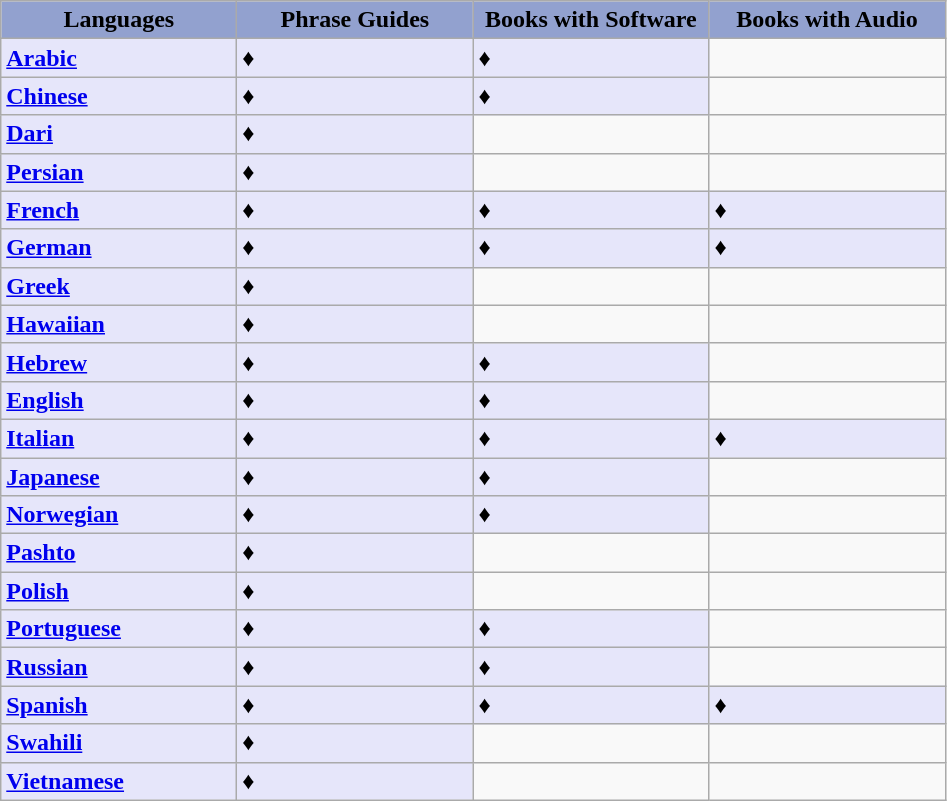<table class="wikitable" align="center">
<tr>
<th scope="col" width="150" style="background: #92A1CF; color: black">Languages</th>
<th scope="col" width="150" style="background: #92A1CF; color: black">Phrase Guides</th>
<th scope="col" width="150" style="background: #92A1CF; color: black">Books with Software</th>
<th scope="col" width="150" style="background: #92A1CF; color: black">Books with Audio</th>
</tr>
<tr>
<td style="background: #E6E6FA"><strong><a href='#'>Arabic</a></strong></td>
<td style="background: #E6E6FA"><div><strong>♦</strong></div></td>
<td style="background: #E6E6FA"><div><strong>♦</strong></div></td>
<td></td>
</tr>
<tr>
<td style="background: #E6E6FA"><strong><a href='#'>Chinese</a></strong></td>
<td style="background: #E6E6FA"><div><strong>♦</strong></div></td>
<td style="background: #E6E6FA"><div><strong>♦</strong></div></td>
<td></td>
</tr>
<tr>
<td style="background: #E6E6FA"><strong><a href='#'>Dari</a></strong></td>
<td style="background: #E6E6FA"><div><strong>♦</strong></div></td>
<td></td>
<td></td>
</tr>
<tr>
<td style="background: #E6E6FA"><strong><a href='#'>Persian</a></strong></td>
<td style="background: #E6E6FA"><div><strong>♦</strong></div></td>
<td></td>
<td></td>
</tr>
<tr>
<td style="background: #E6E6FA"><strong><a href='#'>French</a></strong></td>
<td style="background: #E6E6FA"><div><strong>♦</strong></div></td>
<td style="background: #E6E6FA"><div><strong>♦</strong></div></td>
<td style="background: #E6E6FA"><div><strong>♦</strong></div></td>
</tr>
<tr>
<td style="background: #E6E6FA"><strong><a href='#'>German</a></strong></td>
<td style="background: #E6E6FA"><div><strong>♦</strong></div></td>
<td style="background: #E6E6FA"><div><strong>♦</strong></div></td>
<td style="background: #E6E6FA"><div><strong>♦</strong></div></td>
</tr>
<tr>
<td style="background: #E6E6FA"><strong><a href='#'>Greek</a></strong></td>
<td style="background: #E6E6FA"><div><strong>♦</strong></div></td>
<td></td>
<td></td>
</tr>
<tr>
<td style="background: #E6E6FA"><strong><a href='#'>Hawaiian</a></strong></td>
<td style="background: #E6E6FA"><div><strong>♦</strong></div></td>
<td></td>
<td></td>
</tr>
<tr>
<td style="background: #E6E6FA"><strong><a href='#'>Hebrew</a></strong></td>
<td style="background: #E6E6FA"><div><strong>♦</strong></div></td>
<td style="background: #E6E6FA"><div><strong>♦</strong></div></td>
<td></td>
</tr>
<tr>
<td style="background: #E6E6FA"><strong><a href='#'>English</a></strong></td>
<td style="background: #E6E6FA"><div><strong>♦</strong></div></td>
<td style="background: #E6E6FA"><div><strong>♦</strong></div></td>
<td></td>
</tr>
<tr>
<td style="background: #E6E6FA"><strong><a href='#'>Italian</a></strong></td>
<td style="background: #E6E6FA"><div><strong>♦</strong></div></td>
<td style="background: #E6E6FA"><div><strong>♦</strong></div></td>
<td style="background: #E6E6FA"><div><strong>♦</strong></div></td>
</tr>
<tr>
<td style="background: #E6E6FA"><strong><a href='#'>Japanese</a></strong></td>
<td style="background: #E6E6FA"><div><strong>♦</strong></div></td>
<td style="background: #E6E6FA"><div><strong>♦</strong></div></td>
<td></td>
</tr>
<tr>
<td style="background: #E6E6FA"><strong><a href='#'>Norwegian</a></strong></td>
<td style="background: #E6E6FA"><div><strong>♦</strong></div></td>
<td style="background: #E6E6FA"><div><strong>♦</strong></div></td>
<td></td>
</tr>
<tr>
<td style="background: #E6E6FA"><strong><a href='#'>Pashto</a></strong></td>
<td style="background: #E6E6FA"><div><strong>♦</strong></div></td>
<td></td>
<td></td>
</tr>
<tr>
<td style="background: #E6E6FA"><strong><a href='#'>Polish</a></strong></td>
<td style="background: #E6E6FA"><div><strong>♦</strong></div></td>
<td></td>
<td></td>
</tr>
<tr>
<td style="background: #E6E6FA"><strong><a href='#'>Portuguese</a></strong></td>
<td style="background: #E6E6FA"><div><strong>♦</strong></div></td>
<td style="background: #E6E6FA"><div><strong>♦</strong></div></td>
<td></td>
</tr>
<tr>
<td style="background: #E6E6FA"><strong><a href='#'>Russian</a></strong></td>
<td style="background: #E6E6FA"><div><strong>♦</strong></div></td>
<td style="background: #E6E6FA"><div><strong>♦</strong></div></td>
<td></td>
</tr>
<tr>
<td style="background: #E6E6FA"><strong><a href='#'>Spanish</a></strong></td>
<td style="background: #E6E6FA"><div><strong>♦</strong></div></td>
<td style="background: #E6E6FA"><div><strong>♦</strong></div></td>
<td style="background: #E6E6FA"><div><strong>♦</strong></div></td>
</tr>
<tr>
<td style="background: #E6E6FA"><strong><a href='#'>Swahili</a></strong></td>
<td style="background: #E6E6FA"><div><strong>♦</strong></div></td>
<td></td>
<td></td>
</tr>
<tr>
<td style="background: #E6E6FA"><strong><a href='#'>Vietnamese</a></strong></td>
<td style="background: #E6E6FA"><div><strong>♦</strong></div></td>
<td></td>
<td></td>
</tr>
</table>
